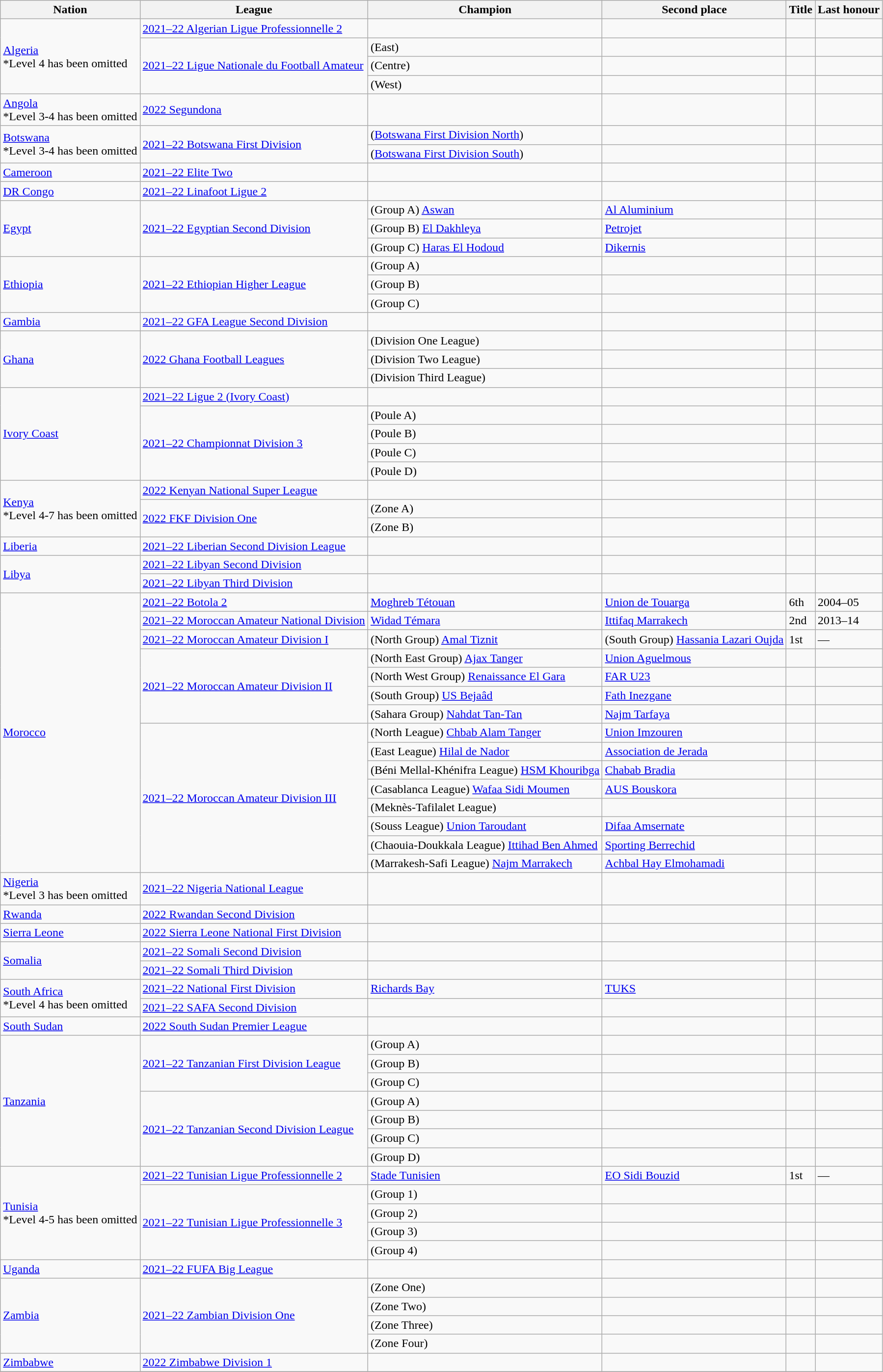<table class="wikitable sortable">
<tr>
<th>Nation</th>
<th>League</th>
<th>Champion</th>
<th>Second place</th>
<th data-sort-type="number">Title</th>
<th>Last honour</th>
</tr>
<tr>
<td rowspan="4"> <a href='#'>Algeria</a> <br>*Level 4 has been omitted</td>
<td><a href='#'>2021–22 Algerian Ligue Professionnelle 2</a></td>
<td></td>
<td></td>
<td></td>
<td></td>
</tr>
<tr>
<td rowspan="3"><a href='#'>2021–22 Ligue Nationale du Football Amateur</a></td>
<td>(East)</td>
<td></td>
<td></td>
<td></td>
</tr>
<tr>
<td>(Centre)</td>
<td></td>
<td></td>
<td></td>
</tr>
<tr>
<td>(West)</td>
<td></td>
<td></td>
<td></td>
</tr>
<tr>
<td> <a href='#'>Angola</a> <br>*Level 3-4 has been omitted</td>
<td><a href='#'>2022 Segundona</a></td>
<td></td>
<td></td>
<td></td>
<td></td>
</tr>
<tr>
<td rowspan="2">  <a href='#'>Botswana</a> <br>*Level 3-4 has been omitted</td>
<td rowspan="2"><a href='#'>2021–22 Botswana First Division</a></td>
<td>(<a href='#'>Botswana First Division North</a>)</td>
<td></td>
<td></td>
<td></td>
</tr>
<tr>
<td>(<a href='#'>Botswana First Division South</a>)</td>
<td></td>
<td></td>
<td></td>
</tr>
<tr>
<td> <a href='#'>Cameroon</a></td>
<td><a href='#'>2021–22 Elite Two</a></td>
<td></td>
<td></td>
<td></td>
<td></td>
</tr>
<tr>
<td> <a href='#'>DR Congo</a></td>
<td><a href='#'>2021–22 Linafoot Ligue 2</a></td>
<td></td>
<td></td>
<td></td>
<td></td>
</tr>
<tr>
<td rowspan="3"> <a href='#'>Egypt</a></td>
<td rowspan="3"><a href='#'>2021–22 Egyptian Second Division</a></td>
<td>(Group A) <a href='#'>Aswan</a></td>
<td><a href='#'>Al Aluminium</a></td>
<td></td>
<td></td>
</tr>
<tr>
<td>(Group B) <a href='#'>El Dakhleya</a></td>
<td><a href='#'>Petrojet</a></td>
<td></td>
<td></td>
</tr>
<tr>
<td>(Group C) <a href='#'>Haras El Hodoud</a></td>
<td><a href='#'>Dikernis</a></td>
<td></td>
<td></td>
</tr>
<tr>
<td rowspan="3"> <a href='#'>Ethiopia</a></td>
<td rowspan="3"><a href='#'>2021–22 Ethiopian Higher League</a></td>
<td>(Group A)</td>
<td></td>
<td></td>
<td></td>
</tr>
<tr>
<td>(Group B)</td>
<td></td>
<td></td>
<td></td>
</tr>
<tr>
<td>(Group C)</td>
<td></td>
<td></td>
<td></td>
</tr>
<tr>
<td> <a href='#'>Gambia</a></td>
<td><a href='#'>2021–22 GFA League Second Division</a></td>
<td></td>
<td></td>
<td></td>
<td></td>
</tr>
<tr>
<td rowspan="3"> <a href='#'>Ghana</a></td>
<td rowspan="3"><a href='#'>2022 Ghana Football Leagues</a></td>
<td>(Division One League)</td>
<td></td>
<td></td>
<td></td>
</tr>
<tr>
<td>(Division Two League)</td>
<td></td>
<td></td>
<td></td>
</tr>
<tr>
<td>(Division Third League)</td>
<td></td>
<td></td>
<td></td>
</tr>
<tr>
<td rowspan="5"> <a href='#'>Ivory Coast</a></td>
<td><a href='#'>2021–22 Ligue 2 (Ivory Coast)</a></td>
<td></td>
<td></td>
<td></td>
<td></td>
</tr>
<tr>
<td rowspan="4"><a href='#'>2021–22 Championnat Division 3</a></td>
<td>(Poule A)</td>
<td></td>
<td></td>
<td></td>
</tr>
<tr>
<td>(Poule B)</td>
<td></td>
<td></td>
<td></td>
</tr>
<tr>
<td>(Poule C)</td>
<td></td>
<td></td>
<td></td>
</tr>
<tr>
<td>(Poule D)</td>
<td></td>
<td></td>
<td></td>
</tr>
<tr>
<td rowspan="3"> <a href='#'>Kenya</a> <br>*Level 4-7 has been omitted</td>
<td><a href='#'>2022 Kenyan National Super League</a></td>
<td></td>
<td></td>
<td></td>
<td></td>
</tr>
<tr>
<td rowspan="2"><a href='#'>2022 FKF Division One</a></td>
<td>(Zone A)</td>
<td></td>
<td></td>
<td></td>
</tr>
<tr>
<td>(Zone B)</td>
<td></td>
<td></td>
<td></td>
</tr>
<tr>
<td> <a href='#'>Liberia</a></td>
<td><a href='#'>2021–22 Liberian Second Division League</a></td>
<td></td>
<td></td>
<td></td>
<td></td>
</tr>
<tr>
<td rowspan="2"> <a href='#'>Libya</a></td>
<td><a href='#'>2021–22 Libyan Second Division</a></td>
<td></td>
<td></td>
<td></td>
<td></td>
</tr>
<tr>
<td><a href='#'>2021–22 Libyan Third Division</a></td>
<td></td>
<td></td>
<td></td>
<td></td>
</tr>
<tr>
<td rowspan=15> <a href='#'>Morocco</a></td>
<td><a href='#'>2021–22 Botola 2</a></td>
<td><a href='#'>Moghreb Tétouan</a></td>
<td><a href='#'>Union de Touarga</a></td>
<td>6th</td>
<td>2004–05</td>
</tr>
<tr>
<td><a href='#'>2021–22 Moroccan Amateur National Division</a></td>
<td><a href='#'>Widad Témara</a></td>
<td><a href='#'>Ittifaq Marrakech</a></td>
<td>2nd</td>
<td>2013–14</td>
</tr>
<tr>
<td><a href='#'>2021–22 Moroccan Amateur Division I</a></td>
<td>(North Group) <a href='#'>Amal Tiznit</a></td>
<td>(South Group) <a href='#'>Hassania Lazari Oujda</a></td>
<td>1st</td>
<td>—</td>
</tr>
<tr>
<td rowspan=4><a href='#'>2021–22 Moroccan Amateur Division II</a></td>
<td>(North East Group) <a href='#'>Ajax Tanger</a></td>
<td><a href='#'>Union Aguelmous</a></td>
<td></td>
<td></td>
</tr>
<tr>
<td>(North West Group) <a href='#'>Renaissance El Gara</a></td>
<td><a href='#'>FAR U23</a></td>
<td></td>
<td></td>
</tr>
<tr>
<td>(South Group) <a href='#'>US Bejaâd</a></td>
<td><a href='#'>Fath Inezgane</a></td>
<td></td>
<td></td>
</tr>
<tr>
<td>(Sahara Group) <a href='#'>Nahdat Tan-Tan</a></td>
<td><a href='#'>Najm Tarfaya</a></td>
<td></td>
<td></td>
</tr>
<tr>
<td rowspan=8><a href='#'>2021–22 Moroccan Amateur Division III</a></td>
<td>(North League) <a href='#'>Chbab Alam Tanger</a></td>
<td><a href='#'>Union Imzouren</a></td>
<td></td>
<td></td>
</tr>
<tr>
<td>(East League) <a href='#'>Hilal de Nador</a></td>
<td><a href='#'>Association de Jerada</a></td>
<td></td>
<td></td>
</tr>
<tr>
<td>(Béni Mellal-Khénifra League) <a href='#'>HSM Khouribga</a></td>
<td><a href='#'>Chabab Bradia</a></td>
<td></td>
<td></td>
</tr>
<tr>
<td>(Casablanca League) <a href='#'>Wafaa Sidi Moumen</a></td>
<td><a href='#'>AUS Bouskora</a></td>
<td></td>
<td></td>
</tr>
<tr>
<td>(Meknès-Tafilalet League)</td>
<td></td>
<td></td>
<td></td>
</tr>
<tr>
<td>(Souss League) <a href='#'>Union Taroudant</a></td>
<td><a href='#'>Difaa Amsernate</a></td>
<td></td>
<td></td>
</tr>
<tr>
<td>(Chaouia-Doukkala League) <a href='#'>Ittihad Ben Ahmed</a></td>
<td><a href='#'>Sporting Berrechid</a></td>
<td></td>
<td></td>
</tr>
<tr>
<td>(Marrakesh-Safi League) <a href='#'>Najm Marrakech</a></td>
<td><a href='#'>Achbal Hay Elmohamadi</a></td>
<td></td>
<td></td>
</tr>
<tr>
<td> <a href='#'>Nigeria</a> <br>*Level 3 has been omitted</td>
<td><a href='#'>2021–22 Nigeria National League</a></td>
<td></td>
<td></td>
<td></td>
<td></td>
</tr>
<tr>
<td> <a href='#'>Rwanda</a></td>
<td><a href='#'>2022 Rwandan Second Division</a></td>
<td></td>
<td></td>
<td></td>
<td></td>
</tr>
<tr>
<td> <a href='#'>Sierra Leone</a></td>
<td><a href='#'>2022 Sierra Leone National First Division</a></td>
<td></td>
<td></td>
<td></td>
<td></td>
</tr>
<tr>
<td rowspan="2"> <a href='#'>Somalia</a></td>
<td><a href='#'>2021–22 Somali Second Division</a></td>
<td></td>
<td></td>
<td></td>
<td></td>
</tr>
<tr>
<td><a href='#'>2021–22 Somali Third Division</a></td>
<td></td>
<td></td>
<td></td>
<td></td>
</tr>
<tr>
<td rowspan="2"> <a href='#'>South Africa</a> <br>*Level 4 has been omitted</td>
<td><a href='#'>2021–22 National First Division</a></td>
<td><a href='#'>Richards Bay</a></td>
<td><a href='#'>TUKS</a></td>
<td></td>
<td></td>
</tr>
<tr>
<td><a href='#'>2021–22 SAFA Second Division</a></td>
<td></td>
<td></td>
<td></td>
<td></td>
</tr>
<tr>
<td> <a href='#'>South Sudan</a></td>
<td><a href='#'>2022 South Sudan Premier League</a></td>
<td></td>
<td></td>
<td></td>
<td></td>
</tr>
<tr>
<td rowspan="7"> <a href='#'>Tanzania</a></td>
<td rowspan="3"><a href='#'>2021–22 Tanzanian First Division League</a></td>
<td>(Group A)</td>
<td></td>
<td></td>
<td></td>
</tr>
<tr>
<td>(Group B)</td>
<td></td>
<td></td>
<td></td>
</tr>
<tr>
<td>(Group C)</td>
<td></td>
<td></td>
<td></td>
</tr>
<tr>
<td rowspan="4"><a href='#'>2021–22 Tanzanian Second Division League</a></td>
<td>(Group A)</td>
<td></td>
<td></td>
<td></td>
</tr>
<tr>
<td>(Group B)</td>
<td></td>
<td></td>
<td></td>
</tr>
<tr>
<td>(Group C)</td>
<td></td>
<td></td>
<td></td>
</tr>
<tr>
<td>(Group D)</td>
<td></td>
<td></td>
<td></td>
</tr>
<tr>
<td rowspan="5"> <a href='#'>Tunisia</a> <br>*Level 4-5 has been omitted</td>
<td><a href='#'>2021–22 Tunisian Ligue Professionnelle 2</a></td>
<td><a href='#'>Stade Tunisien</a></td>
<td><a href='#'>EO Sidi Bouzid</a></td>
<td>1st</td>
<td>—</td>
</tr>
<tr>
<td rowspan="4"><a href='#'>2021–22 Tunisian Ligue Professionnelle 3</a></td>
<td>(Group 1)</td>
<td></td>
<td></td>
<td></td>
</tr>
<tr>
<td>(Group 2)</td>
<td></td>
<td></td>
<td></td>
</tr>
<tr>
<td>(Group 3)</td>
<td></td>
<td></td>
<td></td>
</tr>
<tr>
<td>(Group 4)</td>
<td></td>
<td></td>
<td></td>
</tr>
<tr>
<td> <a href='#'>Uganda</a></td>
<td><a href='#'>2021–22 FUFA Big League</a></td>
<td></td>
<td></td>
<td></td>
<td></td>
</tr>
<tr>
<td rowspan="4"> <a href='#'>Zambia</a></td>
<td rowspan="4"><a href='#'>2021–22 Zambian Division One</a></td>
<td>(Zone One)</td>
<td></td>
<td></td>
<td></td>
</tr>
<tr>
<td>(Zone Two)</td>
<td></td>
<td></td>
<td></td>
</tr>
<tr>
<td>(Zone Three)</td>
<td></td>
<td></td>
<td></td>
</tr>
<tr>
<td>(Zone Four)</td>
<td></td>
<td></td>
<td></td>
</tr>
<tr>
<td> <a href='#'>Zimbabwe</a></td>
<td><a href='#'>2022 Zimbabwe Division 1</a></td>
<td></td>
<td></td>
<td></td>
<td></td>
</tr>
<tr>
</tr>
</table>
